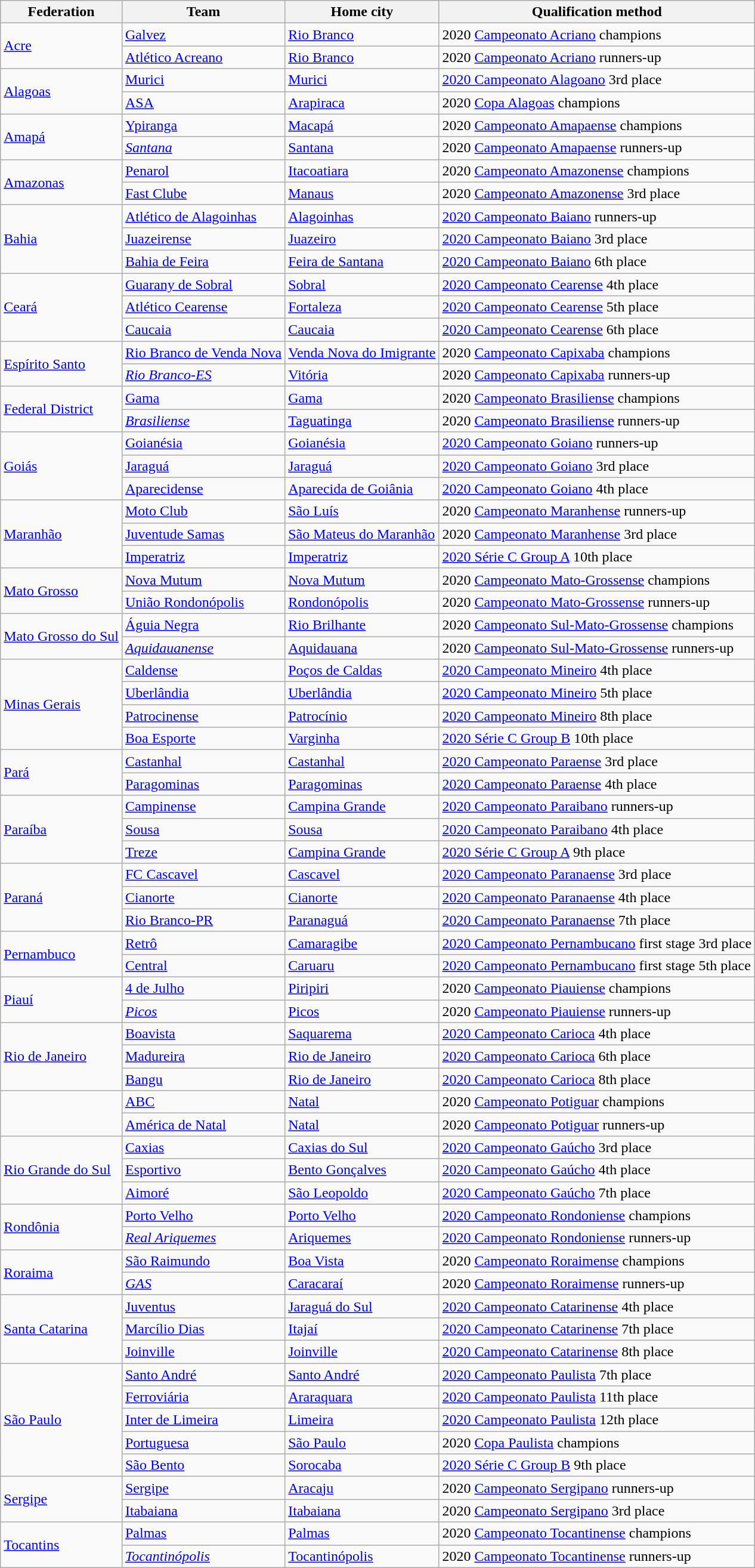<table class="wikitable">
<tr>
<th>Federation</th>
<th>Team</th>
<th>Home city</th>
<th>Qualification method</th>
</tr>
<tr>
<td rowspan=2> <a href='#'>Acre</a></td>
<td><a href='#'>Galvez</a></td>
<td><a href='#'>Rio Branco</a></td>
<td>2020 <a href='#'>Campeonato Acriano</a> champions</td>
</tr>
<tr>
<td><a href='#'>Atlético Acreano</a></td>
<td><a href='#'>Rio Branco</a></td>
<td>2020 <a href='#'>Campeonato Acriano</a> runners-up</td>
</tr>
<tr>
<td rowspan=2> <a href='#'>Alagoas</a></td>
<td><a href='#'>Murici</a></td>
<td><a href='#'>Murici</a></td>
<td><a href='#'>2020 Campeonato Alagoano</a> 3rd place</td>
</tr>
<tr>
<td><a href='#'>ASA</a></td>
<td><a href='#'>Arapiraca</a></td>
<td>2020 <a href='#'>Copa Alagoas</a> champions</td>
</tr>
<tr>
<td rowspan=2> <a href='#'>Amapá</a></td>
<td><a href='#'>Ypiranga</a></td>
<td><a href='#'>Macapá</a></td>
<td>2020 <a href='#'>Campeonato Amapaense</a> champions</td>
</tr>
<tr>
<td><em><a href='#'>Santana</a></em></td>
<td><a href='#'>Santana</a></td>
<td>2020 <a href='#'>Campeonato Amapaense</a> runners-up</td>
</tr>
<tr>
<td rowspan=2> <a href='#'>Amazonas</a></td>
<td><a href='#'>Penarol</a></td>
<td><a href='#'>Itacoatiara</a></td>
<td>2020 <a href='#'>Campeonato Amazonense</a> champions</td>
</tr>
<tr>
<td><a href='#'>Fast Clube</a></td>
<td><a href='#'>Manaus</a></td>
<td>2020 <a href='#'>Campeonato Amazonense</a> 3rd place</td>
</tr>
<tr>
<td rowspan=3> <a href='#'>Bahia</a></td>
<td><a href='#'>Atlético de Alagoinhas</a></td>
<td><a href='#'>Alagoinhas</a></td>
<td><a href='#'>2020 Campeonato Baiano</a> runners-up</td>
</tr>
<tr>
<td><a href='#'>Juazeirense</a></td>
<td><a href='#'>Juazeiro</a></td>
<td><a href='#'>2020 Campeonato Baiano</a> 3rd place</td>
</tr>
<tr>
<td><a href='#'>Bahia de Feira</a></td>
<td><a href='#'>Feira de Santana</a></td>
<td><a href='#'>2020 Campeonato Baiano</a> 6th place</td>
</tr>
<tr>
<td rowspan=3> <a href='#'>Ceará</a></td>
<td><a href='#'>Guarany de Sobral</a></td>
<td><a href='#'>Sobral</a></td>
<td><a href='#'>2020 Campeonato Cearense</a> 4th place</td>
</tr>
<tr>
<td><a href='#'>Atlético Cearense</a></td>
<td><a href='#'>Fortaleza</a></td>
<td><a href='#'>2020 Campeonato Cearense</a> 5th place</td>
</tr>
<tr>
<td><a href='#'>Caucaia</a></td>
<td><a href='#'>Caucaia</a></td>
<td><a href='#'>2020 Campeonato Cearense</a> 6th place</td>
</tr>
<tr>
<td rowspan=2> <a href='#'>Espírito Santo</a></td>
<td><a href='#'>Rio Branco de Venda Nova</a></td>
<td><a href='#'>Venda Nova do Imigrante</a></td>
<td>2020 <a href='#'>Campeonato Capixaba</a> champions</td>
</tr>
<tr>
<td><em><a href='#'>Rio Branco-ES</a></em></td>
<td><a href='#'>Vitória</a></td>
<td>2020 <a href='#'>Campeonato Capixaba</a> runners-up</td>
</tr>
<tr>
<td rowspan=2> <a href='#'>Federal District</a></td>
<td><a href='#'>Gama</a></td>
<td><a href='#'>Gama</a></td>
<td>2020 <a href='#'>Campeonato Brasiliense</a> champions</td>
</tr>
<tr>
<td><em><a href='#'>Brasiliense</a></em></td>
<td><a href='#'>Taguatinga</a></td>
<td>2020 <a href='#'>Campeonato Brasiliense</a> runners-up</td>
</tr>
<tr>
<td rowspan=3> <a href='#'>Goiás</a></td>
<td><a href='#'>Goianésia</a></td>
<td><a href='#'>Goianésia</a></td>
<td><a href='#'>2020 Campeonato Goiano</a> runners-up</td>
</tr>
<tr>
<td><a href='#'>Jaraguá</a></td>
<td><a href='#'>Jaraguá</a></td>
<td><a href='#'>2020 Campeonato Goiano</a> 3rd place</td>
</tr>
<tr>
<td><a href='#'>Aparecidense</a></td>
<td><a href='#'>Aparecida de Goiânia</a></td>
<td><a href='#'>2020 Campeonato Goiano</a> 4th place</td>
</tr>
<tr>
<td rowspan=3> <a href='#'>Maranhão</a></td>
<td><a href='#'>Moto Club</a></td>
<td><a href='#'>São Luís</a></td>
<td>2020 <a href='#'>Campeonato Maranhense</a> runners-up</td>
</tr>
<tr>
<td><a href='#'>Juventude Samas</a></td>
<td><a href='#'>São Mateus do Maranhão</a></td>
<td>2020 <a href='#'>Campeonato Maranhense</a> 3rd place</td>
</tr>
<tr>
<td><a href='#'>Imperatriz</a></td>
<td><a href='#'>Imperatriz</a></td>
<td><a href='#'>2020 Série C Group A</a> 10th place</td>
</tr>
<tr>
<td rowspan=2> <a href='#'>Mato Grosso</a></td>
<td><a href='#'>Nova Mutum</a></td>
<td><a href='#'>Nova Mutum</a></td>
<td>2020 <a href='#'>Campeonato Mato-Grossense</a> champions</td>
</tr>
<tr>
<td><a href='#'>União Rondonópolis</a></td>
<td><a href='#'>Rondonópolis</a></td>
<td>2020 <a href='#'>Campeonato Mato-Grossense</a> runners-up</td>
</tr>
<tr>
<td rowspan=2> <a href='#'>Mato Grosso do Sul</a></td>
<td><a href='#'>Águia Negra</a></td>
<td><a href='#'>Rio Brilhante</a></td>
<td>2020 <a href='#'>Campeonato Sul-Mato-Grossense</a> champions</td>
</tr>
<tr>
<td><em><a href='#'>Aquidauanense</a></em></td>
<td><a href='#'>Aquidauana</a></td>
<td>2020 <a href='#'>Campeonato Sul-Mato-Grossense</a> runners-up</td>
</tr>
<tr>
<td rowspan=4> <a href='#'>Minas Gerais</a></td>
<td><a href='#'>Caldense</a></td>
<td><a href='#'>Poços de Caldas</a></td>
<td><a href='#'>2020 Campeonato Mineiro</a> 4th place</td>
</tr>
<tr>
<td><a href='#'>Uberlândia</a></td>
<td><a href='#'>Uberlândia</a></td>
<td><a href='#'>2020 Campeonato Mineiro</a> 5th place</td>
</tr>
<tr>
<td><a href='#'>Patrocinense</a></td>
<td><a href='#'>Patrocínio</a></td>
<td><a href='#'>2020 Campeonato Mineiro</a> 8th place</td>
</tr>
<tr>
<td><a href='#'>Boa Esporte</a></td>
<td><a href='#'>Varginha</a></td>
<td><a href='#'>2020 Série C Group B</a> 10th place</td>
</tr>
<tr>
<td rowspan=2> <a href='#'>Pará</a></td>
<td><a href='#'>Castanhal</a></td>
<td><a href='#'>Castanhal</a></td>
<td><a href='#'>2020 Campeonato Paraense</a> 3rd place</td>
</tr>
<tr>
<td><a href='#'>Paragominas</a></td>
<td><a href='#'>Paragominas</a></td>
<td><a href='#'>2020 Campeonato Paraense</a> 4th place</td>
</tr>
<tr>
<td rowspan=3> <a href='#'>Paraíba</a></td>
<td><a href='#'>Campinense</a></td>
<td><a href='#'>Campina Grande</a></td>
<td><a href='#'>2020 Campeonato Paraibano</a> runners-up</td>
</tr>
<tr>
<td><a href='#'>Sousa</a></td>
<td><a href='#'>Sousa</a></td>
<td><a href='#'>2020 Campeonato Paraibano</a> 4th place</td>
</tr>
<tr>
<td><a href='#'>Treze</a></td>
<td><a href='#'>Campina Grande</a></td>
<td><a href='#'>2020 Série C Group A</a> 9th place</td>
</tr>
<tr>
<td rowspan=3> <a href='#'>Paraná</a></td>
<td><a href='#'>FC Cascavel</a></td>
<td><a href='#'>Cascavel</a></td>
<td><a href='#'>2020 Campeonato Paranaense</a> 3rd place</td>
</tr>
<tr>
<td><a href='#'>Cianorte</a></td>
<td><a href='#'>Cianorte</a></td>
<td><a href='#'>2020 Campeonato Paranaense</a> 4th place</td>
</tr>
<tr>
<td><a href='#'>Rio Branco-PR</a></td>
<td><a href='#'>Paranaguá</a></td>
<td><a href='#'>2020 Campeonato Paranaense</a> 7th place</td>
</tr>
<tr>
<td rowspan=2> <a href='#'>Pernambuco</a></td>
<td><a href='#'>Retrô</a></td>
<td><a href='#'>Camaragibe</a></td>
<td><a href='#'>2020 Campeonato Pernambucano</a> first stage 3rd place</td>
</tr>
<tr>
<td><a href='#'>Central</a></td>
<td><a href='#'>Caruaru</a></td>
<td><a href='#'>2020 Campeonato Pernambucano</a> first stage 5th place</td>
</tr>
<tr>
<td rowspan=2> <a href='#'>Piauí</a></td>
<td><a href='#'>4 de Julho</a></td>
<td><a href='#'>Piripiri</a></td>
<td>2020 <a href='#'>Campeonato Piauiense</a> champions</td>
</tr>
<tr>
<td><em><a href='#'>Picos</a></em></td>
<td><a href='#'>Picos</a></td>
<td>2020 <a href='#'>Campeonato Piauiense</a> runners-up</td>
</tr>
<tr>
<td rowspan=3> <a href='#'>Rio de Janeiro</a></td>
<td><a href='#'>Boavista</a></td>
<td><a href='#'>Saquarema</a></td>
<td><a href='#'>2020 Campeonato Carioca</a> 4th place</td>
</tr>
<tr>
<td><a href='#'>Madureira</a></td>
<td><a href='#'>Rio de Janeiro</a></td>
<td><a href='#'>2020 Campeonato Carioca</a> 6th place</td>
</tr>
<tr>
<td><a href='#'>Bangu</a></td>
<td><a href='#'>Rio de Janeiro</a></td>
<td><a href='#'>2020 Campeonato Carioca</a> 8th place</td>
</tr>
<tr>
<td rowspan=2></td>
<td><a href='#'>ABC</a></td>
<td><a href='#'>Natal</a></td>
<td>2020 <a href='#'>Campeonato Potiguar</a> champions</td>
</tr>
<tr>
<td><a href='#'>América de Natal</a></td>
<td><a href='#'>Natal</a></td>
<td>2020 <a href='#'>Campeonato Potiguar</a> runners-up</td>
</tr>
<tr>
<td rowspan=3> <a href='#'>Rio Grande do Sul</a></td>
<td><a href='#'>Caxias</a></td>
<td><a href='#'>Caxias do Sul</a></td>
<td><a href='#'>2020 Campeonato Gaúcho</a> 3rd place</td>
</tr>
<tr>
<td><a href='#'>Esportivo</a></td>
<td><a href='#'>Bento Gonçalves</a></td>
<td><a href='#'>2020 Campeonato Gaúcho</a> 4th place</td>
</tr>
<tr>
<td><a href='#'>Aimoré</a></td>
<td><a href='#'>São Leopoldo</a></td>
<td><a href='#'>2020 Campeonato Gaúcho</a> 7th place</td>
</tr>
<tr>
<td rowspan=2> <a href='#'>Rondônia</a></td>
<td><a href='#'>Porto Velho</a></td>
<td><a href='#'>Porto Velho</a></td>
<td><a href='#'>2020 Campeonato Rondoniense</a> champions</td>
</tr>
<tr>
<td><em><a href='#'>Real Ariquemes</a></em></td>
<td><a href='#'>Ariquemes</a></td>
<td><a href='#'>2020 Campeonato Rondoniense</a> runners-up</td>
</tr>
<tr>
<td rowspan=2> <a href='#'>Roraima</a></td>
<td><a href='#'>São Raimundo</a></td>
<td><a href='#'>Boa Vista</a></td>
<td>2020 <a href='#'>Campeonato Roraimense</a> champions</td>
</tr>
<tr>
<td><em><a href='#'>GAS</a></em></td>
<td><a href='#'>Caracaraí</a></td>
<td>2020 <a href='#'>Campeonato Roraimense</a> runners-up</td>
</tr>
<tr>
<td rowspan=3> <a href='#'>Santa Catarina</a></td>
<td><a href='#'>Juventus</a></td>
<td><a href='#'>Jaraguá do Sul</a></td>
<td><a href='#'>2020 Campeonato Catarinense</a> 4th place</td>
</tr>
<tr>
<td><a href='#'>Marcílio Dias</a></td>
<td><a href='#'>Itajaí</a></td>
<td><a href='#'>2020 Campeonato Catarinense</a> 7th place</td>
</tr>
<tr>
<td><a href='#'>Joinville</a></td>
<td><a href='#'>Joinville</a></td>
<td><a href='#'>2020 Campeonato Catarinense</a> 8th place</td>
</tr>
<tr>
<td rowspan=5> <a href='#'>São Paulo</a></td>
<td><a href='#'>Santo André</a></td>
<td><a href='#'>Santo André</a></td>
<td><a href='#'>2020 Campeonato Paulista</a> 7th place</td>
</tr>
<tr>
<td><a href='#'>Ferroviária</a></td>
<td><a href='#'>Araraquara</a></td>
<td><a href='#'>2020 Campeonato Paulista</a> 11th place</td>
</tr>
<tr>
<td><a href='#'>Inter de Limeira</a></td>
<td><a href='#'>Limeira</a></td>
<td><a href='#'>2020 Campeonato Paulista</a> 12th place</td>
</tr>
<tr>
<td><a href='#'>Portuguesa</a></td>
<td><a href='#'>São Paulo</a></td>
<td>2020 <a href='#'>Copa Paulista</a> champions</td>
</tr>
<tr>
<td><a href='#'>São Bento</a></td>
<td><a href='#'>Sorocaba</a></td>
<td><a href='#'>2020 Série C Group B</a> 9th place</td>
</tr>
<tr>
<td rowspan=2> <a href='#'>Sergipe</a></td>
<td><a href='#'>Sergipe</a></td>
<td><a href='#'>Aracaju</a></td>
<td>2020 <a href='#'>Campeonato Sergipano</a> runners-up</td>
</tr>
<tr>
<td><a href='#'>Itabaiana</a></td>
<td><a href='#'>Itabaiana</a></td>
<td>2020 <a href='#'>Campeonato Sergipano</a> 3rd place</td>
</tr>
<tr>
<td rowspan=2> <a href='#'>Tocantins</a></td>
<td><a href='#'>Palmas</a></td>
<td><a href='#'>Palmas</a></td>
<td>2020 <a href='#'>Campeonato Tocantinense</a> champions</td>
</tr>
<tr>
<td><em><a href='#'>Tocantinópolis</a></em></td>
<td><a href='#'>Tocantinópolis</a></td>
<td>2020 <a href='#'>Campeonato Tocantinense</a> runners-up</td>
</tr>
</table>
